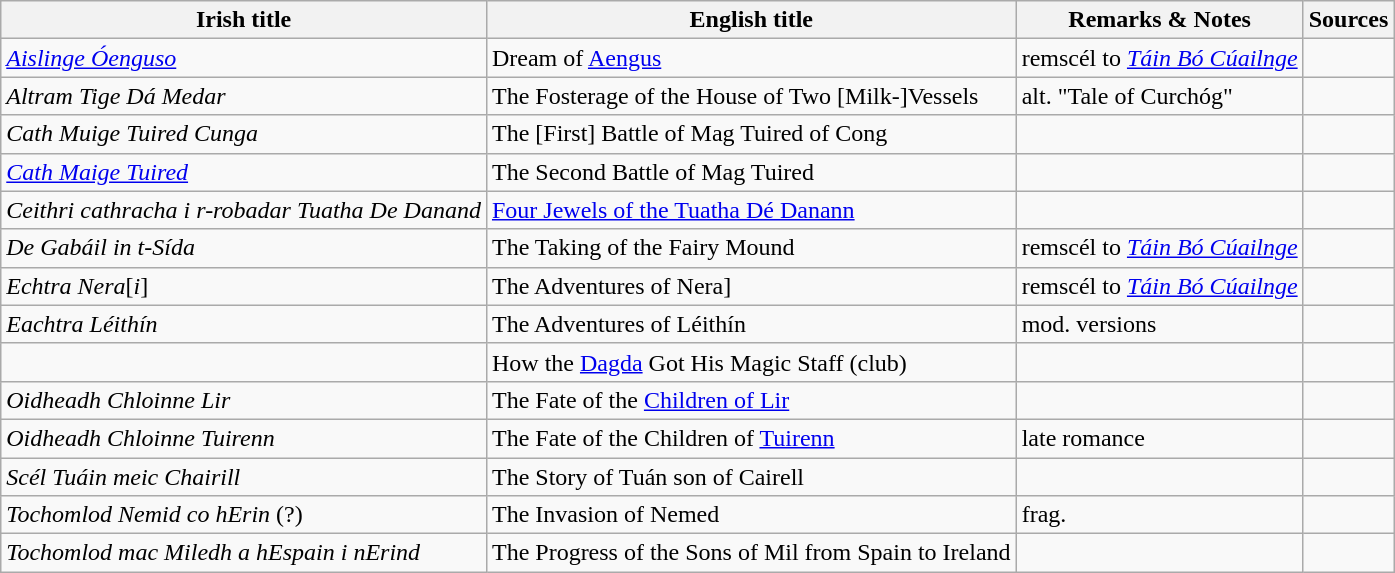<table style="text-align:left;vertical-align:top;" class="wikitable">
<tr style="vertical-align:bottom;">
<th>Irish title</th>
<th>English title</th>
<th>Remarks & Notes</th>
<th>Sources</th>
</tr>
<tr style="vertical-align:top;">
<td><em><a href='#'>Aislinge Óenguso</a></em></td>
<td>Dream of <a href='#'>Aengus</a></td>
<td>remscél to <em><a href='#'>Táin Bó Cúailnge</a></em></td>
<td></td>
</tr>
<tr style="vertical-align:top;">
<td><em>Altram Tige Dá Medar</em></td>
<td>The Fosterage of the House of Two [Milk-]Vessels</td>
<td>alt. "Tale of Curchóg"</td>
<td></td>
</tr>
<tr style="vertical-align:top;">
<td><em>Cath Muige Tuired Cunga</em></td>
<td>The [First] Battle of Mag Tuired of Cong</td>
<td></td>
<td></td>
</tr>
<tr style="vertical-align:top;">
<td><em><a href='#'>Cath Maige Tuired</a></em></td>
<td>The Second Battle of Mag Tuired</td>
<td></td>
<td></td>
</tr>
<tr style="vertical-align:top;">
<td><em>Ceithri cathracha i r-robadar Tuatha De Danand</em></td>
<td><a href='#'>Four Jewels of the Tuatha Dé Danann</a></td>
<td></td>
<td></td>
</tr>
<tr style="vertical-align:top;">
<td><em>De Gabáil in t-Sída</em></td>
<td>The Taking of the Fairy Mound</td>
<td>remscél to <em><a href='#'>Táin Bó Cúailnge</a></em></td>
<td></td>
</tr>
<tr style="vertical-align:top;">
<td><em>Echtra Nera</em>[<em>i</em>]</td>
<td>The Adventures of Nera]</td>
<td>remscél to <em><a href='#'>Táin Bó Cúailnge</a></em></td>
<td></td>
</tr>
<tr style="vertical-align:top;">
<td><em>Eachtra Léithín</em></td>
<td>The Adventures of Léithín</td>
<td>mod. versions</td>
<td></td>
</tr>
<tr style="vertical-align:top;">
<td></td>
<td>How the <a href='#'>Dagda</a> Got His Magic Staff (club)</td>
<td></td>
<td></td>
</tr>
<tr style="vertical-align:top;">
<td><em>Oidheadh Chloinne Lir</em></td>
<td>The Fate of the <a href='#'>Children of Lir</a></td>
<td></td>
<td></td>
</tr>
<tr style="vertical-align:top;">
<td><em>Oidheadh Chloinne Tuirenn</em></td>
<td>The Fate of the Children of <a href='#'>Tuirenn</a></td>
<td>late romance</td>
<td></td>
</tr>
<tr style="vertical-align:top;">
<td><em>Scél Tuáin meic Chairill</em></td>
<td>The Story of Tuán son of Cairell</td>
<td></td>
<td></td>
</tr>
<tr style="vertical-align:top;">
<td><em>Tochomlod Nemid co hErin</em> (?)</td>
<td>The Invasion of Nemed</td>
<td>frag.</td>
<td></td>
</tr>
<tr style="vertical-align:top;">
<td><em>Tochomlod mac Miledh a hEspain i nErind</em></td>
<td>The Progress of the Sons of Mil from Spain to Ireland</td>
<td></td>
<td></td>
</tr>
</table>
